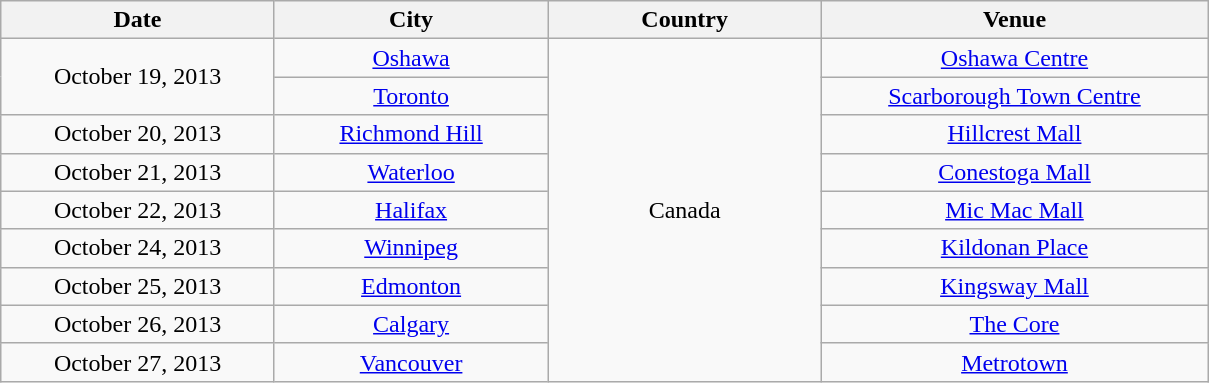<table class="wikitable" style="text-align:center;">
<tr>
<th style="width:175px;">Date</th>
<th style="width:175px;">City</th>
<th style="width:175px;">Country</th>
<th style="width:250px;">Venue</th>
</tr>
<tr>
<td rowspan="2">October 19, 2013</td>
<td><a href='#'>Oshawa</a></td>
<td rowspan="9">Canada</td>
<td><a href='#'>Oshawa Centre</a></td>
</tr>
<tr>
<td><a href='#'>Toronto</a></td>
<td><a href='#'>Scarborough Town Centre</a></td>
</tr>
<tr>
<td>October 20, 2013</td>
<td><a href='#'>Richmond Hill</a></td>
<td><a href='#'>Hillcrest Mall</a></td>
</tr>
<tr>
<td>October 21, 2013</td>
<td><a href='#'>Waterloo</a></td>
<td><a href='#'>Conestoga Mall</a></td>
</tr>
<tr>
<td>October 22, 2013</td>
<td><a href='#'>Halifax</a></td>
<td><a href='#'>Mic Mac Mall</a></td>
</tr>
<tr>
<td>October 24, 2013</td>
<td><a href='#'>Winnipeg</a></td>
<td><a href='#'>Kildonan Place</a></td>
</tr>
<tr>
<td>October 25, 2013</td>
<td><a href='#'>Edmonton</a></td>
<td><a href='#'>Kingsway Mall</a></td>
</tr>
<tr>
<td>October 26, 2013</td>
<td><a href='#'>Calgary</a></td>
<td><a href='#'>The Core</a></td>
</tr>
<tr>
<td>October 27, 2013</td>
<td><a href='#'>Vancouver</a></td>
<td><a href='#'>Metrotown</a></td>
</tr>
</table>
